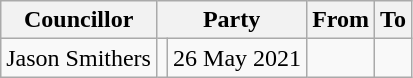<table class=wikitable>
<tr>
<th>Councillor</th>
<th colspan=2>Party</th>
<th>From</th>
<th>To</th>
</tr>
<tr>
<td>Jason Smithers</td>
<td></td>
<td align=right>26 May 2021</td>
<td></td>
</tr>
</table>
